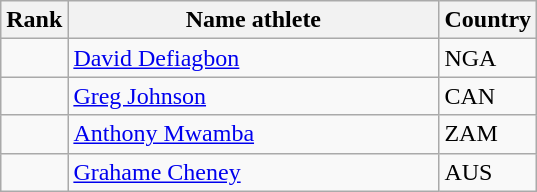<table class="wikitable">
<tr>
<th>Rank</th>
<th align="left" style="width: 15em">Name athlete</th>
<th>Country</th>
</tr>
<tr>
<td align="center"></td>
<td><a href='#'>David Defiagbon</a></td>
<td> NGA</td>
</tr>
<tr>
<td align="center"></td>
<td><a href='#'>Greg Johnson</a></td>
<td> CAN</td>
</tr>
<tr>
<td align="center"></td>
<td><a href='#'>Anthony Mwamba</a></td>
<td> ZAM</td>
</tr>
<tr>
<td align="center"></td>
<td><a href='#'>Grahame Cheney</a></td>
<td> AUS</td>
</tr>
</table>
